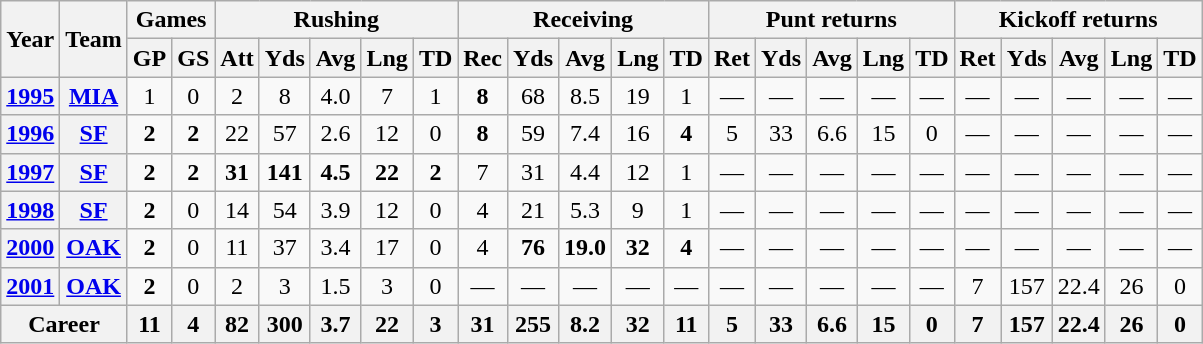<table class="wikitable" style="text-align:center;">
<tr>
<th rowspan="2">Year</th>
<th rowspan="2">Team</th>
<th colspan="2">Games</th>
<th colspan="5">Rushing</th>
<th colspan="5">Receiving</th>
<th colspan="5">Punt returns</th>
<th colspan="5">Kickoff returns</th>
</tr>
<tr>
<th>GP</th>
<th>GS</th>
<th>Att</th>
<th>Yds</th>
<th>Avg</th>
<th>Lng</th>
<th>TD</th>
<th>Rec</th>
<th>Yds</th>
<th>Avg</th>
<th>Lng</th>
<th>TD</th>
<th>Ret</th>
<th>Yds</th>
<th>Avg</th>
<th>Lng</th>
<th>TD</th>
<th>Ret</th>
<th>Yds</th>
<th>Avg</th>
<th>Lng</th>
<th>TD</th>
</tr>
<tr>
<th><a href='#'>1995</a></th>
<th><a href='#'>MIA</a></th>
<td>1</td>
<td>0</td>
<td>2</td>
<td>8</td>
<td>4.0</td>
<td>7</td>
<td>1</td>
<td><strong>8</strong></td>
<td>68</td>
<td>8.5</td>
<td>19</td>
<td>1</td>
<td>—</td>
<td>—</td>
<td>—</td>
<td>—</td>
<td>—</td>
<td>—</td>
<td>—</td>
<td>—</td>
<td>—</td>
<td>—</td>
</tr>
<tr>
<th><a href='#'>1996</a></th>
<th><a href='#'>SF</a></th>
<td><strong>2</strong></td>
<td><strong>2</strong></td>
<td>22</td>
<td>57</td>
<td>2.6</td>
<td>12</td>
<td>0</td>
<td><strong>8</strong></td>
<td>59</td>
<td>7.4</td>
<td>16</td>
<td><strong>4</strong></td>
<td>5</td>
<td>33</td>
<td>6.6</td>
<td>15</td>
<td>0</td>
<td>—</td>
<td>—</td>
<td>—</td>
<td>—</td>
<td>—</td>
</tr>
<tr>
<th><a href='#'>1997</a></th>
<th><a href='#'>SF</a></th>
<td><strong>2</strong></td>
<td><strong>2</strong></td>
<td><strong>31</strong></td>
<td><strong>141</strong></td>
<td><strong>4.5</strong></td>
<td><strong>22</strong></td>
<td><strong>2</strong></td>
<td>7</td>
<td>31</td>
<td>4.4</td>
<td>12</td>
<td>1</td>
<td>—</td>
<td>—</td>
<td>—</td>
<td>—</td>
<td>—</td>
<td>—</td>
<td>—</td>
<td>—</td>
<td>—</td>
<td>—</td>
</tr>
<tr>
<th><a href='#'>1998</a></th>
<th><a href='#'>SF</a></th>
<td><strong>2</strong></td>
<td>0</td>
<td>14</td>
<td>54</td>
<td>3.9</td>
<td>12</td>
<td>0</td>
<td>4</td>
<td>21</td>
<td>5.3</td>
<td>9</td>
<td>1</td>
<td>—</td>
<td>—</td>
<td>—</td>
<td>—</td>
<td>—</td>
<td>—</td>
<td>—</td>
<td>—</td>
<td>—</td>
<td>—</td>
</tr>
<tr>
<th><a href='#'>2000</a></th>
<th><a href='#'>OAK</a></th>
<td><strong>2</strong></td>
<td>0</td>
<td>11</td>
<td>37</td>
<td>3.4</td>
<td>17</td>
<td>0</td>
<td>4</td>
<td><strong>76</strong></td>
<td><strong>19.0</strong></td>
<td><strong>32</strong></td>
<td><strong>4</strong></td>
<td>—</td>
<td>—</td>
<td>—</td>
<td>—</td>
<td>—</td>
<td>—</td>
<td>—</td>
<td>—</td>
<td>—</td>
<td>—</td>
</tr>
<tr>
<th><a href='#'>2001</a></th>
<th><a href='#'>OAK</a></th>
<td><strong>2</strong></td>
<td>0</td>
<td>2</td>
<td>3</td>
<td>1.5</td>
<td>3</td>
<td>0</td>
<td>—</td>
<td>—</td>
<td>—</td>
<td>—</td>
<td>—</td>
<td>—</td>
<td>—</td>
<td>—</td>
<td>—</td>
<td>—</td>
<td>7</td>
<td>157</td>
<td>22.4</td>
<td>26</td>
<td>0</td>
</tr>
<tr>
<th colspan="2">Career</th>
<th>11</th>
<th>4</th>
<th>82</th>
<th>300</th>
<th>3.7</th>
<th>22</th>
<th>3</th>
<th>31</th>
<th>255</th>
<th>8.2</th>
<th>32</th>
<th>11</th>
<th>5</th>
<th>33</th>
<th>6.6</th>
<th>15</th>
<th>0</th>
<th>7</th>
<th>157</th>
<th>22.4</th>
<th>26</th>
<th>0</th>
</tr>
</table>
